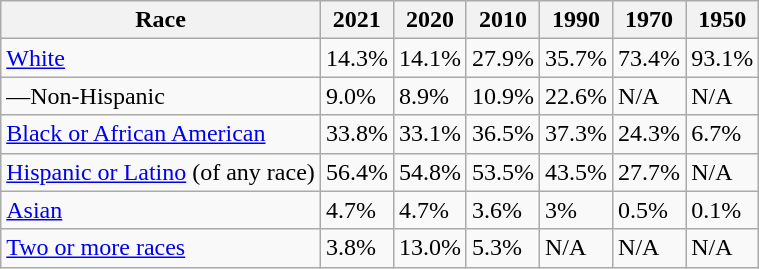<table class="wikitable sortable">
<tr>
<th>Race</th>
<th>2021</th>
<th>2020</th>
<th>2010</th>
<th>1990</th>
<th>1970</th>
<th>1950</th>
</tr>
<tr>
<td><a href='#'>White</a></td>
<td>14.3%</td>
<td>14.1%</td>
<td>27.9%</td>
<td>35.7%</td>
<td>73.4%</td>
<td>93.1%</td>
</tr>
<tr>
<td>—Non-Hispanic</td>
<td>9.0%</td>
<td>8.9%</td>
<td>10.9%</td>
<td>22.6%</td>
<td>N/A</td>
<td>N/A</td>
</tr>
<tr>
<td><a href='#'>Black or African American</a></td>
<td>33.8%</td>
<td>33.1%</td>
<td>36.5%</td>
<td>37.3%</td>
<td>24.3%</td>
<td>6.7%</td>
</tr>
<tr>
<td><a href='#'>Hispanic or Latino</a> (of any race)</td>
<td>56.4%</td>
<td>54.8%</td>
<td>53.5%</td>
<td>43.5%</td>
<td>27.7%</td>
<td>N/A</td>
</tr>
<tr>
<td><a href='#'>Asian</a></td>
<td>4.7%</td>
<td>4.7%</td>
<td>3.6%</td>
<td>3%</td>
<td>0.5%</td>
<td>0.1%</td>
</tr>
<tr>
<td><a href='#'>Two or more races</a></td>
<td>3.8%</td>
<td>13.0%</td>
<td>5.3%</td>
<td>N/A</td>
<td>N/A</td>
<td>N/A</td>
</tr>
</table>
